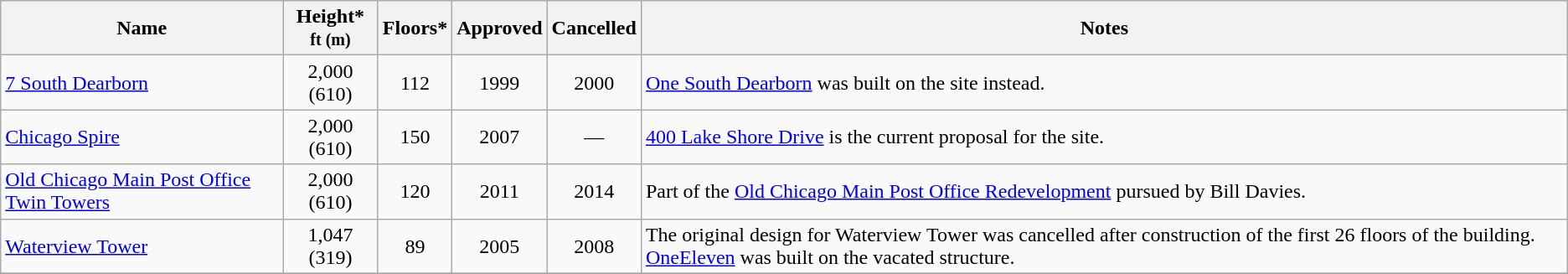<table class="wikitable sortable">
<tr>
<th>Name</th>
<th>Height*<br><small>ft (m)</small></th>
<th>Floors*</th>
<th>Approved</th>
<th>Cancelled</th>
<th class="unsortable">Notes</th>
</tr>
<tr>
<td><a href='#'>7 South Dearborn</a></td>
<td align="center">2,000 (610)</td>
<td align="center">112</td>
<td align="center">1999</td>
<td align="center">2000</td>
<td><a href='#'>One South Dearborn</a> was built on the site instead.</td>
</tr>
<tr>
<td><a href='#'>Chicago Spire</a></td>
<td align="center">2,000 (610)</td>
<td align="center">150</td>
<td align="center">2007</td>
<td align="center">—</td>
<td><a href='#'>400 Lake Shore Drive</a> is the current proposal for the site.</td>
</tr>
<tr>
<td><a href='#'>Old Chicago Main Post Office Twin Towers</a></td>
<td align="center">2,000 (610)</td>
<td align="center">120</td>
<td align="center">2011</td>
<td align="center">2014</td>
<td>Part of the <a href='#'>Old Chicago Main Post Office Redevelopment</a> pursued by Bill Davies.</td>
</tr>
<tr>
<td><a href='#'>Waterview Tower</a></td>
<td align="center">1,047 (319)</td>
<td align="center">89</td>
<td align="center">2005</td>
<td align="center">2008</td>
<td>The original design for Waterview Tower was cancelled after construction of the first 26 floors of the building. <a href='#'>OneEleven</a> was built on the vacated structure.</td>
</tr>
<tr>
</tr>
</table>
